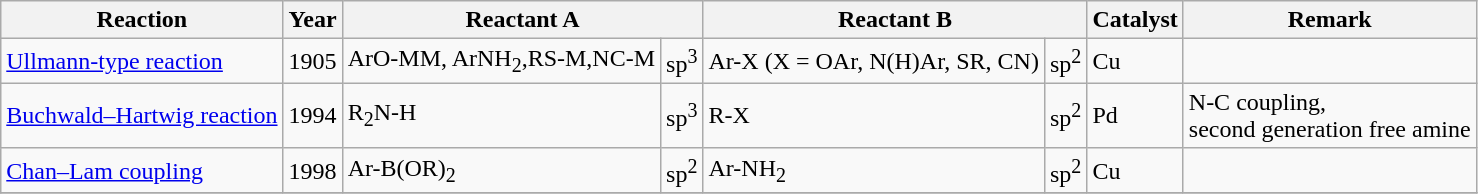<table align="center"  class="wikitable">
<tr>
<th>Reaction</th>
<th>Year</th>
<th colspan="2" align=left>Reactant A</th>
<th colspan="2" align=left>Reactant B</th>
<th>Catalyst</th>
<th>Remark</th>
</tr>
<tr>
<td><a href='#'>Ullmann-type reaction</a></td>
<td>1905</td>
<td>ArO-MM, ArNH<sub>2</sub>,RS-M,NC-M</td>
<td>sp<sup>3</sup></td>
<td>Ar-X (X = OAr, N(H)Ar, SR, CN)</td>
<td>sp<sup>2</sup></td>
<td>Cu</td>
<td></td>
</tr>
<tr>
<td><a href='#'>Buchwald–Hartwig reaction</a></td>
<td>1994</td>
<td>R<sub>2</sub>N-H</td>
<td>sp<sup>3</sup></td>
<td>R-X</td>
<td>sp<sup>2</sup></td>
<td>Pd</td>
<td>N-C coupling,<br>second generation free amine</td>
</tr>
<tr>
<td><a href='#'>Chan–Lam coupling</a></td>
<td>1998</td>
<td>Ar-B(OR)<sub>2</sub></td>
<td>sp<sup>2</sup></td>
<td>Ar-NH<sub>2</sub></td>
<td>sp<sup>2</sup></td>
<td>Cu</td>
<td></td>
</tr>
<tr>
</tr>
</table>
